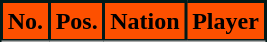<table class="wikitable sortable">
<tr>
<th style="background:#FD5000; color:#000000; border:2px solid #001918;" scope="col">No.</th>
<th style="background:#FD5000; color:#000000; border:2px solid #001918;" scope="col">Pos.</th>
<th style="background:#FD5000; color:#000000; border:2px solid #001918;" scope="col">Nation</th>
<th style="background:#FD5000; color:#000000; border:2px solid #001918;" scope="col">Player</th>
</tr>
<tr>
</tr>
</table>
